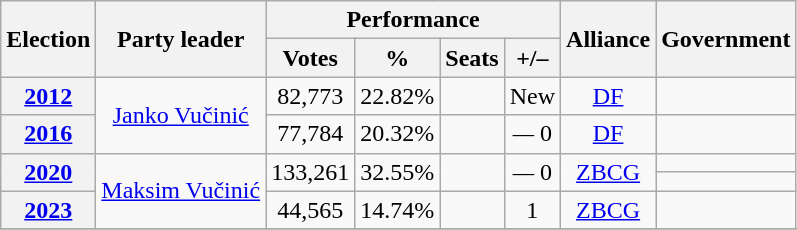<table class=wikitable style="text-align:center">
<tr>
<th rowspan="2"><strong>Election</strong></th>
<th rowspan="2">Party leader</th>
<th colspan="4" scope="col">Performance</th>
<th rowspan="2">Alliance</th>
<th rowspan="2">Government</th>
</tr>
<tr>
<th>Votes</th>
<th>%</th>
<th>Seats</th>
<th>+/–</th>
</tr>
<tr>
<th><a href='#'>2012</a></th>
<td rowspan=2><a href='#'>Janko Vučinić</a></td>
<td>82,773</td>
<td>22.82%</td>
<td></td>
<td>New</td>
<td><a href='#'>DF</a></td>
<td></td>
</tr>
<tr>
<th><a href='#'>2016</a></th>
<td>77,784</td>
<td>20.32%</td>
<td></td>
<td><em>—</em> 0</td>
<td><a href='#'>DF</a></td>
<td></td>
</tr>
<tr>
<th rowspan="2"><a href='#'>2020</a></th>
<td rowspan="3"><a href='#'>Maksim Vučinić</a></td>
<td rowspan="2">133,261</td>
<td rowspan="2">32.55%</td>
<td rowspan="2"></td>
<td rowspan="2"><em>—</em> 0</td>
<td rowspan="2"><a href='#'>ZBCG</a></td>
<td> </td>
</tr>
<tr>
<td> </td>
</tr>
<tr>
<th><a href='#'>2023</a></th>
<td>44,565</td>
<td>14.74%</td>
<td></td>
<td> 1</td>
<td><a href='#'>ZBCG</a></td>
<td></td>
</tr>
<tr>
</tr>
</table>
